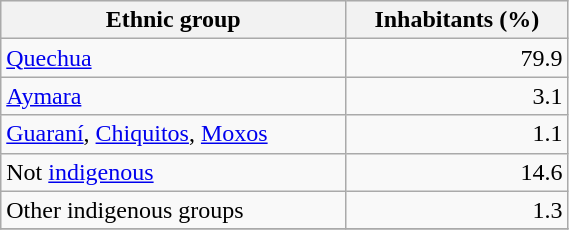<table class="wikitable" border="1" style="width:30%;" border="1">
<tr bgcolor=#EFEFEF>
<th><strong>Ethnic group</strong></th>
<th><strong>Inhabitants (%)</strong></th>
</tr>
<tr>
<td><a href='#'>Quechua</a></td>
<td align="right">79.9</td>
</tr>
<tr>
<td><a href='#'>Aymara</a></td>
<td align="right">3.1</td>
</tr>
<tr>
<td><a href='#'>Guaraní</a>, <a href='#'>Chiquitos</a>, <a href='#'>Moxos</a></td>
<td align="right">1.1</td>
</tr>
<tr>
<td>Not <a href='#'>indigenous</a></td>
<td align="right">14.6</td>
</tr>
<tr>
<td>Other indigenous groups</td>
<td align="right">1.3</td>
</tr>
<tr>
</tr>
</table>
